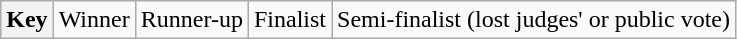<table class="wikitable sortable" |->
<tr>
<th>Key</th>
<td> Winner</td>
<td> Runner-up</td>
<td> Finalist</td>
<td> Semi-finalist (lost judges' or public vote)</td>
</tr>
</table>
